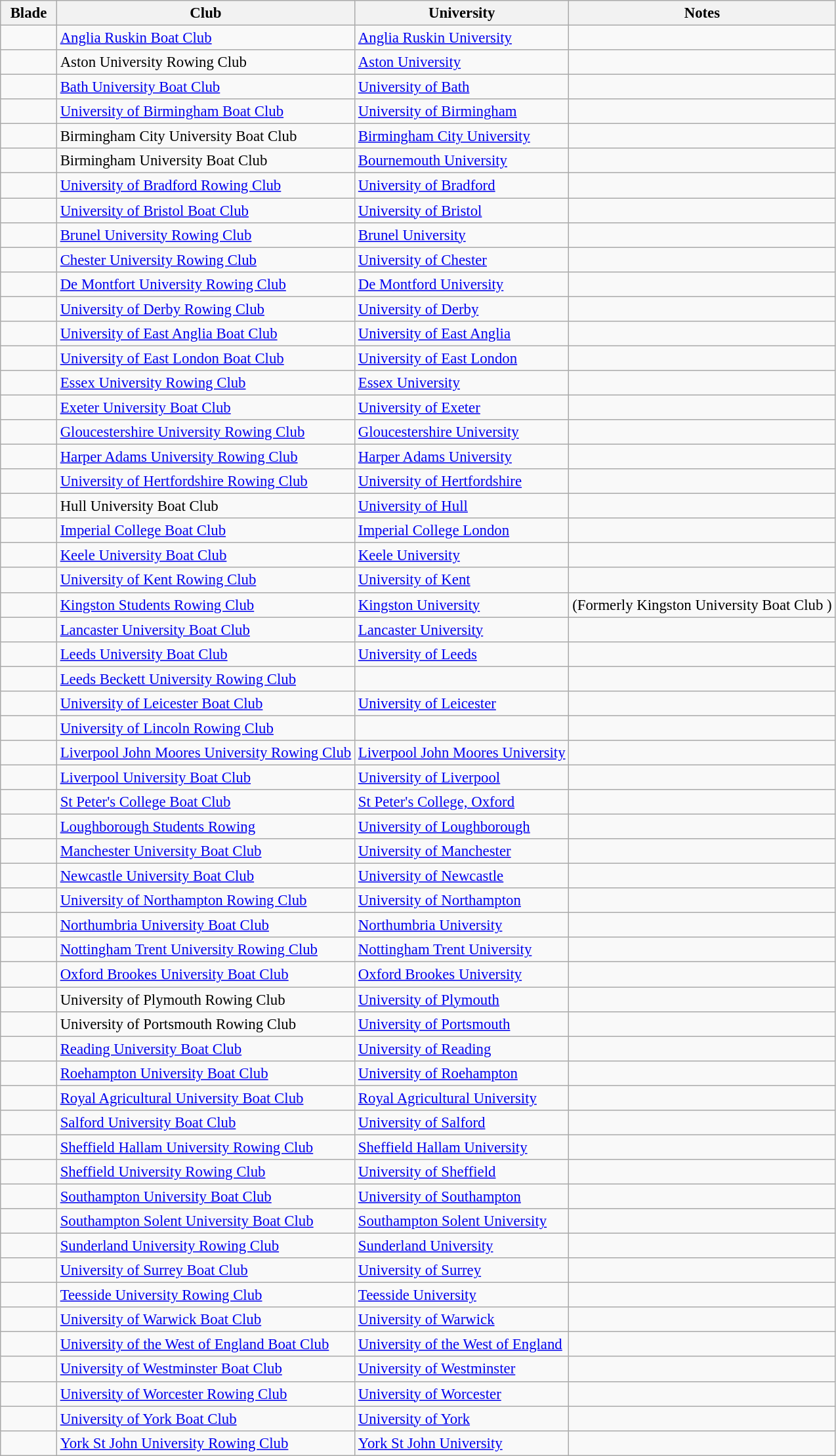<table class=wikitable style=font-size:95%>
<tr style="vertical-align:top; text-align:center;">
<th style="width:50px;">Blade</th>
<th>Club</th>
<th>University</th>
<th>Notes</th>
</tr>
<tr valign=top>
<td align=center></td>
<td><a href='#'>Anglia Ruskin Boat Club</a></td>
<td><a href='#'>Anglia Ruskin University</a></td>
<td></td>
</tr>
<tr valign=top>
<td align=center></td>
<td>Aston University Rowing Club</td>
<td><a href='#'>Aston University</a></td>
<td></td>
</tr>
<tr valign=top>
<td align=center></td>
<td><a href='#'>Bath University Boat Club</a></td>
<td><a href='#'>University of Bath</a></td>
<td></td>
</tr>
<tr valign=top>
<td align=center></td>
<td><a href='#'>University of Birmingham Boat Club</a></td>
<td><a href='#'>University of Birmingham</a></td>
<td></td>
</tr>
<tr valign=top>
<td align=center></td>
<td>Birmingham City University Boat Club</td>
<td><a href='#'>Birmingham City University</a></td>
<td></td>
</tr>
<tr valign=top>
<td align=center></td>
<td>Birmingham University Boat Club</td>
<td><a href='#'>Bournemouth University</a></td>
<td></td>
</tr>
<tr valign=top>
<td align=center></td>
<td><a href='#'>University of Bradford Rowing Club</a></td>
<td><a href='#'>University of Bradford</a></td>
<td></td>
</tr>
<tr valign=top>
<td align=center></td>
<td><a href='#'>University of Bristol Boat Club</a></td>
<td><a href='#'>University of Bristol</a></td>
<td></td>
</tr>
<tr valign=top>
<td align=center></td>
<td><a href='#'>Brunel University Rowing Club</a></td>
<td><a href='#'>Brunel University</a></td>
<td></td>
</tr>
<tr valign=top>
<td align=center></td>
<td><a href='#'>Chester University Rowing Club</a></td>
<td><a href='#'>University of Chester</a></td>
<td></td>
</tr>
<tr valign=top>
<td align=center></td>
<td><a href='#'>De Montfort University Rowing Club</a></td>
<td><a href='#'>De Montford University</a></td>
<td></td>
</tr>
<tr valign=top>
<td align=center></td>
<td><a href='#'>University of Derby Rowing Club</a></td>
<td><a href='#'>University of Derby</a></td>
<td></td>
</tr>
<tr valign=top>
<td align=center></td>
<td><a href='#'>University of East Anglia Boat Club</a></td>
<td><a href='#'>University of East Anglia</a></td>
<td></td>
</tr>
<tr valign=top>
<td align=center></td>
<td><a href='#'>University of East London Boat Club</a></td>
<td><a href='#'>University of East London</a></td>
<td></td>
</tr>
<tr valign=top>
<td align=center></td>
<td><a href='#'>Essex University Rowing Club</a></td>
<td><a href='#'>Essex University</a></td>
<td></td>
</tr>
<tr valign=top>
<td align=center></td>
<td><a href='#'>Exeter University Boat Club</a></td>
<td><a href='#'>University of Exeter</a></td>
<td></td>
</tr>
<tr valign=top>
<td align=center></td>
<td><a href='#'>Gloucestershire University Rowing Club</a></td>
<td><a href='#'>Gloucestershire University</a></td>
<td></td>
</tr>
<tr valign=top>
<td align=center></td>
<td><a href='#'>Harper Adams University Rowing Club</a></td>
<td><a href='#'>Harper Adams University</a></td>
<td></td>
</tr>
<tr valign=top>
<td align=center></td>
<td><a href='#'>University of Hertfordshire Rowing Club</a></td>
<td><a href='#'>University of Hertfordshire</a></td>
<td></td>
</tr>
<tr valign=top>
<td align=center></td>
<td>Hull University Boat Club</td>
<td><a href='#'>University of Hull</a></td>
<td></td>
</tr>
<tr valign=top>
<td align=center></td>
<td><a href='#'>Imperial College Boat Club</a></td>
<td><a href='#'>Imperial College London</a></td>
<td></td>
</tr>
<tr valign=top>
<td align=center></td>
<td><a href='#'>Keele University Boat Club</a></td>
<td><a href='#'>Keele University</a></td>
<td></td>
</tr>
<tr valign=top>
<td align=center></td>
<td><a href='#'>University of Kent Rowing Club</a></td>
<td><a href='#'>University of Kent</a></td>
<td></td>
</tr>
<tr valign=top>
<td align=center></td>
<td><a href='#'>Kingston Students Rowing Club</a></td>
<td><a href='#'>Kingston University</a></td>
<td>(Formerly Kingston University Boat Club )</td>
</tr>
<tr valign=top>
<td align=center></td>
<td><a href='#'>Lancaster University Boat Club</a></td>
<td><a href='#'>Lancaster University</a></td>
<td></td>
</tr>
<tr valign=top>
<td align=center></td>
<td><a href='#'>Leeds University Boat Club</a></td>
<td><a href='#'>University of Leeds</a></td>
<td></td>
</tr>
<tr valign=top>
<td align=center></td>
<td><a href='#'>Leeds Beckett University Rowing Club</a></td>
<td></td>
<td></td>
</tr>
<tr valign=top>
<td align=center></td>
<td><a href='#'>University of Leicester Boat Club</a></td>
<td><a href='#'>University of Leicester</a></td>
<td></td>
</tr>
<tr valign=top>
<td align=center></td>
<td><a href='#'>University of Lincoln Rowing Club</a></td>
<td></td>
<td></td>
</tr>
<tr valign=top>
<td align=center></td>
<td><a href='#'>Liverpool John Moores University Rowing Club</a></td>
<td><a href='#'>Liverpool John Moores University</a></td>
<td></td>
</tr>
<tr valign=top>
<td align=center></td>
<td><a href='#'>Liverpool University Boat Club</a></td>
<td><a href='#'>University of Liverpool</a></td>
<td></td>
</tr>
<tr valign=top>
<td align=center></td>
<td><a href='#'>St Peter's College Boat Club</a></td>
<td><a href='#'>St Peter's College, Oxford</a></td>
<td></td>
</tr>
<tr valign=top>
<td align=center></td>
<td><a href='#'>Loughborough Students Rowing</a></td>
<td><a href='#'>University of Loughborough</a></td>
<td></td>
</tr>
<tr valign=top>
<td align=center></td>
<td><a href='#'>Manchester University Boat Club</a></td>
<td><a href='#'>University of Manchester</a></td>
<td></td>
</tr>
<tr valign=top>
<td align=center></td>
<td><a href='#'>Newcastle University Boat Club</a></td>
<td><a href='#'>University of Newcastle</a></td>
<td></td>
</tr>
<tr valign=top>
<td align=center></td>
<td><a href='#'>University of Northampton Rowing Club</a></td>
<td><a href='#'>University of Northampton</a></td>
<td></td>
</tr>
<tr valign=top>
<td align=center></td>
<td><a href='#'>Northumbria University Boat Club</a></td>
<td><a href='#'>Northumbria University</a></td>
<td></td>
</tr>
<tr valign=top>
<td align=center></td>
<td><a href='#'>Nottingham Trent University Rowing Club</a></td>
<td><a href='#'>Nottingham Trent University</a></td>
<td></td>
</tr>
<tr valign=top>
<td align=center></td>
<td><a href='#'>Oxford Brookes University Boat Club</a></td>
<td><a href='#'>Oxford Brookes University</a></td>
<td></td>
</tr>
<tr valign=top>
<td align=center></td>
<td>University of Plymouth Rowing Club</td>
<td><a href='#'>University of Plymouth</a></td>
<td></td>
</tr>
<tr valign=top>
<td align=center></td>
<td>University of Portsmouth Rowing Club</td>
<td><a href='#'>University of Portsmouth</a></td>
<td></td>
</tr>
<tr valign=top>
<td align=center></td>
<td><a href='#'>Reading University Boat Club</a></td>
<td><a href='#'>University of Reading</a></td>
<td></td>
</tr>
<tr valign=top>
<td align=center></td>
<td><a href='#'>Roehampton University Boat Club</a></td>
<td><a href='#'>University of Roehampton</a></td>
<td></td>
</tr>
<tr valign=top>
<td align=center></td>
<td><a href='#'>Royal Agricultural University Boat Club</a></td>
<td><a href='#'>Royal Agricultural University</a></td>
<td></td>
</tr>
<tr valign=top>
<td align=center></td>
<td><a href='#'>Salford University Boat Club</a></td>
<td><a href='#'>University of Salford</a></td>
<td></td>
</tr>
<tr valign=top>
<td align=center></td>
<td><a href='#'>Sheffield Hallam University Rowing Club</a></td>
<td><a href='#'>Sheffield Hallam University</a></td>
<td></td>
</tr>
<tr valign=top>
<td align=center></td>
<td><a href='#'>Sheffield University Rowing Club</a></td>
<td><a href='#'>University of Sheffield</a></td>
<td></td>
</tr>
<tr valign=top>
<td align=center></td>
<td><a href='#'>Southampton University Boat Club</a></td>
<td><a href='#'>University of Southampton</a></td>
<td></td>
</tr>
<tr valign=top>
<td align=center></td>
<td><a href='#'>Southampton Solent University Boat Club</a></td>
<td><a href='#'>Southampton Solent University</a></td>
<td></td>
</tr>
<tr valign=top>
<td align=center></td>
<td><a href='#'>Sunderland University Rowing Club</a></td>
<td><a href='#'>Sunderland University</a></td>
<td></td>
</tr>
<tr valign=top>
<td align=center></td>
<td><a href='#'>University of Surrey Boat Club</a></td>
<td><a href='#'>University of Surrey</a></td>
<td></td>
</tr>
<tr valign=top>
<td align=center></td>
<td><a href='#'>Teesside University Rowing Club</a></td>
<td><a href='#'>Teesside University</a></td>
<td></td>
</tr>
<tr valign=top>
<td align=center></td>
<td><a href='#'>University of Warwick Boat Club</a></td>
<td><a href='#'>University of Warwick</a></td>
<td></td>
</tr>
<tr valign=top>
<td align=center></td>
<td><a href='#'>University of the West of England Boat Club</a></td>
<td><a href='#'>University of the West of England</a></td>
<td></td>
</tr>
<tr valign=top>
<td align=center></td>
<td><a href='#'>University of Westminster Boat Club</a></td>
<td><a href='#'>University of Westminster</a></td>
<td></td>
</tr>
<tr valign=top>
<td align=center></td>
<td><a href='#'>University of Worcester Rowing Club</a></td>
<td><a href='#'>University of Worcester</a></td>
<td></td>
</tr>
<tr valign=top>
<td align=center></td>
<td><a href='#'>University of York Boat Club</a></td>
<td><a href='#'>University of York</a></td>
<td></td>
</tr>
<tr valign=top>
<td align=center></td>
<td><a href='#'>York St John University Rowing Club</a></td>
<td><a href='#'>York St John University</a></td>
<td></td>
</tr>
</table>
